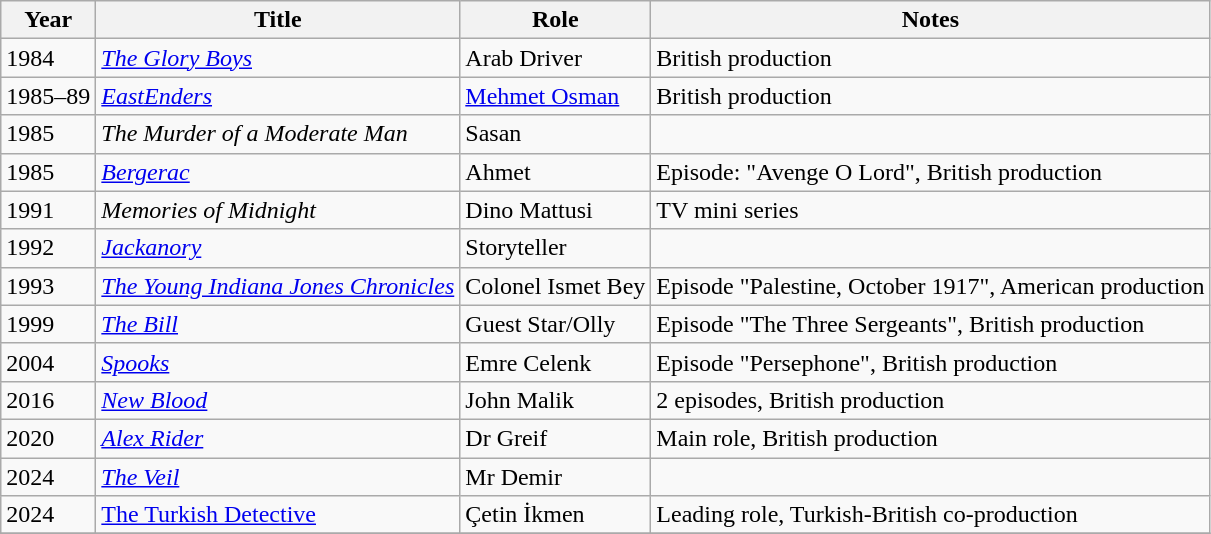<table class="wikitable sortable">
<tr>
<th>Year</th>
<th>Title</th>
<th>Role</th>
<th class="unsortable">Notes</th>
</tr>
<tr>
<td>1984</td>
<td><em><a href='#'>The Glory Boys</a></em></td>
<td>Arab Driver</td>
<td>British production</td>
</tr>
<tr>
<td>1985–89</td>
<td><em><a href='#'>EastEnders</a></em></td>
<td><a href='#'>Mehmet Osman</a></td>
<td>British production</td>
</tr>
<tr>
<td>1985</td>
<td><em>The Murder of a Moderate Man</em></td>
<td>Sasan</td>
<td></td>
</tr>
<tr>
<td>1985</td>
<td><em><a href='#'>Bergerac</a></em></td>
<td>Ahmet</td>
<td>Episode: "Avenge O Lord", British production</td>
</tr>
<tr>
<td>1991</td>
<td><em>Memories of Midnight</em></td>
<td>Dino Mattusi</td>
<td>TV mini series</td>
</tr>
<tr>
<td>1992</td>
<td><em><a href='#'>Jackanory</a></em></td>
<td>Storyteller</td>
<td></td>
</tr>
<tr>
<td>1993</td>
<td><em><a href='#'>The Young Indiana Jones Chronicles</a></em></td>
<td>Colonel Ismet Bey</td>
<td>Episode "Palestine, October 1917", American production</td>
</tr>
<tr>
<td>1999</td>
<td><em><a href='#'>The Bill</a></em></td>
<td>Guest Star/Olly</td>
<td>Episode "The Three Sergeants", British production</td>
</tr>
<tr>
<td>2004</td>
<td><em><a href='#'>Spooks</a></em></td>
<td>Emre Celenk</td>
<td>Episode "Persephone", British production</td>
</tr>
<tr>
<td>2016</td>
<td><em><a href='#'>New Blood</a></em></td>
<td>John Malik</td>
<td>2 episodes, British production</td>
</tr>
<tr>
<td>2020</td>
<td><em><a href='#'>Alex Rider</a></em></td>
<td>Dr Greif</td>
<td>Main role, British production</td>
</tr>
<tr>
<td>2024</td>
<td><em><a href='#'>The Veil</a></td>
<td>Mr Demir</td>
<td></td>
</tr>
<tr>
<td>2024</td>
<td></em><a href='#'>The Turkish Detective</a><em></td>
<td>Çetin İkmen</td>
<td>Leading role, Turkish-British co-production</td>
</tr>
<tr>
</tr>
</table>
